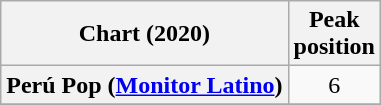<table class="wikitable sortable plainrowheaders" style="text-align:center">
<tr>
<th scope="col">Chart (2020)</th>
<th scope="col">Peak<br> position</th>
</tr>
<tr>
<th scope="row">Perú Pop (<a href='#'>Monitor Latino</a>)</th>
<td>6</td>
</tr>
<tr>
</tr>
</table>
